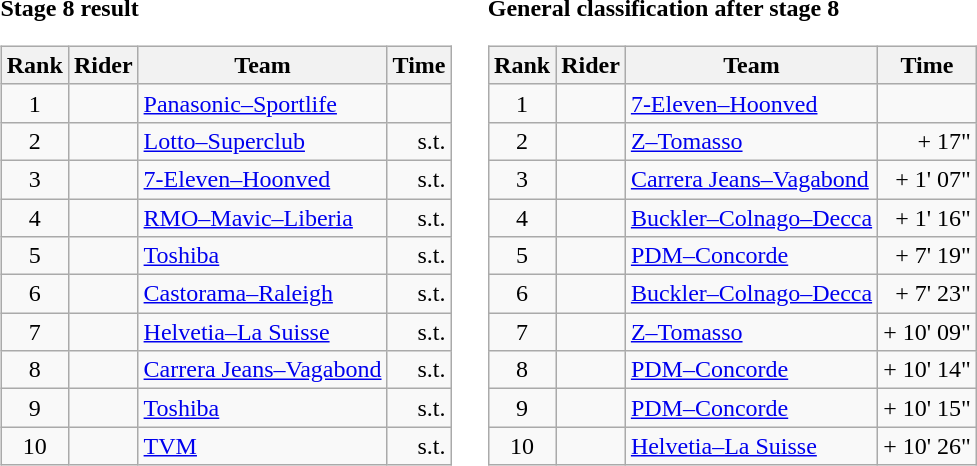<table>
<tr>
<td><strong>Stage 8 result</strong><br><table class="wikitable">
<tr>
<th scope="col">Rank</th>
<th scope="col">Rider</th>
<th scope="col">Team</th>
<th scope="col">Time</th>
</tr>
<tr>
<td style="text-align:center;">1</td>
<td></td>
<td><a href='#'>Panasonic–Sportlife</a></td>
<td style="text-align:right;"></td>
</tr>
<tr>
<td style="text-align:center;">2</td>
<td></td>
<td><a href='#'>Lotto–Superclub</a></td>
<td style="text-align:right;">s.t.</td>
</tr>
<tr>
<td style="text-align:center;">3</td>
<td></td>
<td><a href='#'>7-Eleven–Hoonved</a></td>
<td style="text-align:right;">s.t.</td>
</tr>
<tr>
<td style="text-align:center;">4</td>
<td></td>
<td><a href='#'>RMO–Mavic–Liberia</a></td>
<td style="text-align:right;">s.t.</td>
</tr>
<tr>
<td style="text-align:center;">5</td>
<td></td>
<td><a href='#'>Toshiba</a></td>
<td style="text-align:right;">s.t.</td>
</tr>
<tr>
<td style="text-align:center;">6</td>
<td></td>
<td><a href='#'>Castorama–Raleigh</a></td>
<td style="text-align:right;">s.t.</td>
</tr>
<tr>
<td style="text-align:center;">7</td>
<td></td>
<td><a href='#'>Helvetia–La Suisse</a></td>
<td style="text-align:right;">s.t.</td>
</tr>
<tr>
<td style="text-align:center;">8</td>
<td></td>
<td><a href='#'>Carrera Jeans–Vagabond</a></td>
<td style="text-align:right;">s.t.</td>
</tr>
<tr>
<td style="text-align:center;">9</td>
<td></td>
<td><a href='#'>Toshiba</a></td>
<td style="text-align:right;">s.t.</td>
</tr>
<tr>
<td style="text-align:center;">10</td>
<td></td>
<td><a href='#'>TVM</a></td>
<td style="text-align:right;">s.t.</td>
</tr>
</table>
</td>
<td></td>
<td><strong>General classification after stage 8</strong><br><table class="wikitable">
<tr>
<th scope="col">Rank</th>
<th scope="col">Rider</th>
<th scope="col">Team</th>
<th scope="col">Time</th>
</tr>
<tr>
<td style="text-align:center;">1</td>
<td> </td>
<td><a href='#'>7-Eleven–Hoonved</a></td>
<td style="text-align:right;"></td>
</tr>
<tr>
<td style="text-align:center;">2</td>
<td></td>
<td><a href='#'>Z–Tomasso</a></td>
<td style="text-align:right;">+ 17"</td>
</tr>
<tr>
<td style="text-align:center;">3</td>
<td></td>
<td><a href='#'>Carrera Jeans–Vagabond</a></td>
<td style="text-align:right;">+ 1' 07"</td>
</tr>
<tr>
<td style="text-align:center;">4</td>
<td></td>
<td><a href='#'>Buckler–Colnago–Decca</a></td>
<td style="text-align:right;">+ 1' 16"</td>
</tr>
<tr>
<td style="text-align:center;">5</td>
<td></td>
<td><a href='#'>PDM–Concorde</a></td>
<td style="text-align:right;">+ 7' 19"</td>
</tr>
<tr>
<td style="text-align:center;">6</td>
<td></td>
<td><a href='#'>Buckler–Colnago–Decca</a></td>
<td style="text-align:right;">+ 7' 23"</td>
</tr>
<tr>
<td style="text-align:center;">7</td>
<td></td>
<td><a href='#'>Z–Tomasso</a></td>
<td style="text-align:right;">+ 10' 09"</td>
</tr>
<tr>
<td style="text-align:center;">8</td>
<td></td>
<td><a href='#'>PDM–Concorde</a></td>
<td style="text-align:right;">+ 10' 14"</td>
</tr>
<tr>
<td style="text-align:center;">9</td>
<td></td>
<td><a href='#'>PDM–Concorde</a></td>
<td style="text-align:right;">+ 10' 15"</td>
</tr>
<tr>
<td style="text-align:center;">10</td>
<td></td>
<td><a href='#'>Helvetia–La Suisse</a></td>
<td style="text-align:right;">+ 10' 26"</td>
</tr>
</table>
</td>
</tr>
</table>
